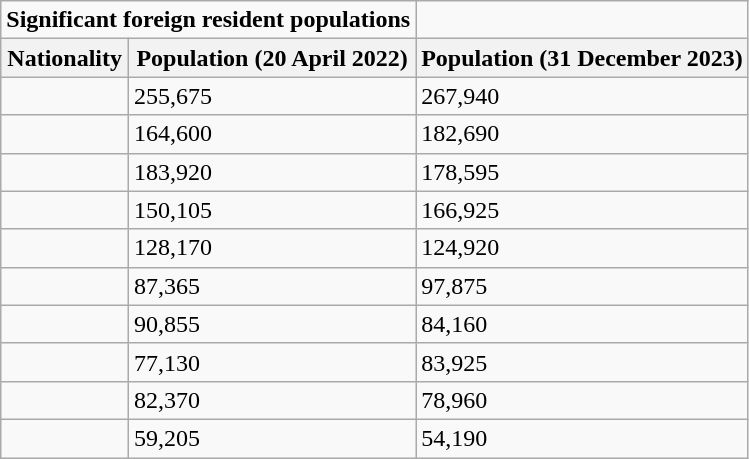<table class="wikitable">
<tr>
<td style="text-align:center;" colspan="2"><strong>Significant foreign resident populations</strong></td>
</tr>
<tr>
<th>Nationality</th>
<th>Population (20 April 2022)</th>
<th>Population (31 December 2023)</th>
</tr>
<tr>
<td></td>
<td>255,675</td>
<td>267,940</td>
</tr>
<tr>
<td></td>
<td>164,600</td>
<td>182,690</td>
</tr>
<tr>
<td></td>
<td>183,920</td>
<td>178,595</td>
</tr>
<tr>
<td></td>
<td>150,105</td>
<td>166,925</td>
</tr>
<tr>
<td></td>
<td>128,170</td>
<td>124,920</td>
</tr>
<tr>
<td></td>
<td>87,365</td>
<td>97,875</td>
</tr>
<tr>
<td></td>
<td>90,855</td>
<td>84,160</td>
</tr>
<tr>
<td></td>
<td>77,130</td>
<td>83,925</td>
</tr>
<tr>
<td></td>
<td>82,370</td>
<td>78,960</td>
</tr>
<tr>
<td></td>
<td>59,205</td>
<td>54,190</td>
</tr>
</table>
